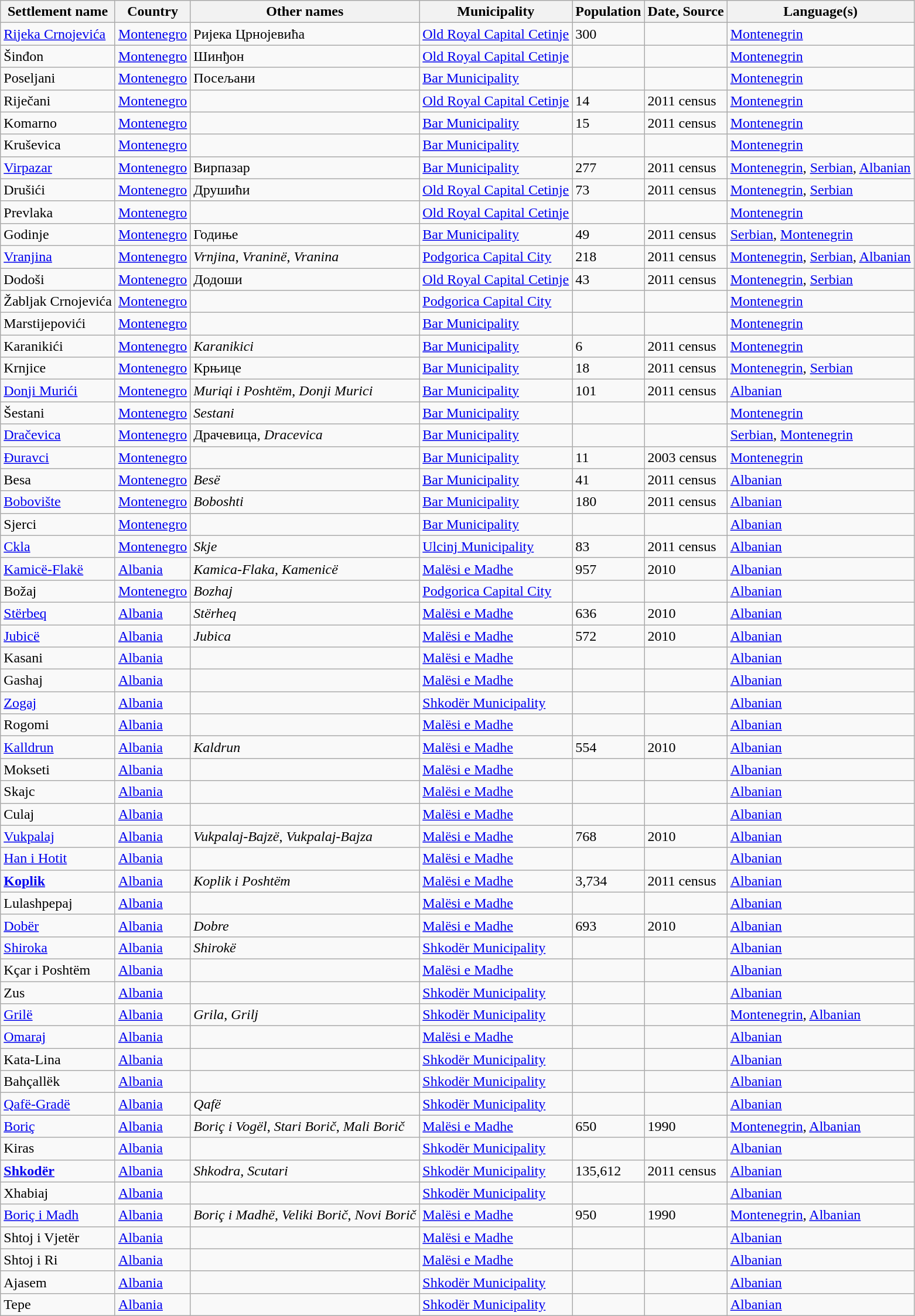<table class="sortable wikitable">
<tr>
<th>Settlement name</th>
<th>Country</th>
<th class="unsortable">Other names</th>
<th>Municipality</th>
<th>Population</th>
<th class="unsortable">Date, Source</th>
<th>Language(s)</th>
</tr>
<tr>
<td><a href='#'>Rijeka Crnojevića</a></td>
<td> <a href='#'>Montenegro</a></td>
<td>Ријека Црнојевића</td>
<td><a href='#'>Old Royal Capital Cetinje</a></td>
<td>300</td>
<td></td>
<td><a href='#'>Montenegrin</a></td>
</tr>
<tr>
<td>Šinđon</td>
<td> <a href='#'>Montenegro</a></td>
<td>Шинђон</td>
<td><a href='#'>Old Royal Capital Cetinje</a></td>
<td></td>
<td></td>
<td><a href='#'>Montenegrin</a></td>
</tr>
<tr>
<td>Poseljani</td>
<td> <a href='#'>Montenegro</a></td>
<td>Посељани</td>
<td><a href='#'>Bar Municipality</a></td>
<td></td>
<td></td>
<td><a href='#'>Montenegrin</a></td>
</tr>
<tr>
<td>Riječani</td>
<td> <a href='#'>Montenegro</a></td>
<td></td>
<td><a href='#'>Old Royal Capital Cetinje</a></td>
<td>14</td>
<td>2011 census</td>
<td><a href='#'>Montenegrin</a></td>
</tr>
<tr>
<td>Komarno</td>
<td> <a href='#'>Montenegro</a></td>
<td></td>
<td><a href='#'>Bar Municipality</a></td>
<td>15</td>
<td>2011 census</td>
<td><a href='#'>Montenegrin</a></td>
</tr>
<tr>
<td>Kruševica</td>
<td> <a href='#'>Montenegro</a></td>
<td></td>
<td><a href='#'>Bar Municipality</a></td>
<td></td>
<td></td>
<td><a href='#'>Montenegrin</a></td>
</tr>
<tr>
<td><a href='#'>Virpazar</a></td>
<td> <a href='#'>Montenegro</a></td>
<td>Вирпазар</td>
<td><a href='#'>Bar Municipality</a></td>
<td>277</td>
<td>2011 census</td>
<td><a href='#'>Montenegrin</a>, <a href='#'>Serbian</a>, <a href='#'>Albanian</a></td>
</tr>
<tr>
<td>Drušići</td>
<td> <a href='#'>Montenegro</a></td>
<td>Друшићи</td>
<td><a href='#'>Old Royal Capital Cetinje</a></td>
<td>73</td>
<td>2011 census</td>
<td><a href='#'>Montenegrin</a>, <a href='#'>Serbian</a></td>
</tr>
<tr>
<td>Prevlaka</td>
<td> <a href='#'>Montenegro</a></td>
<td></td>
<td><a href='#'>Old Royal Capital Cetinje</a></td>
<td></td>
<td></td>
<td><a href='#'>Montenegrin</a></td>
</tr>
<tr>
<td>Godinje</td>
<td> <a href='#'>Montenegro</a></td>
<td>Годиње</td>
<td><a href='#'>Bar Municipality</a></td>
<td>49</td>
<td>2011 census</td>
<td><a href='#'>Serbian</a>, <a href='#'>Montenegrin</a></td>
</tr>
<tr>
<td><a href='#'>Vranjina</a></td>
<td> <a href='#'>Montenegro</a></td>
<td><em>Vrnjina</em>, <em>Vraninë</em>, <em>Vranina</em></td>
<td><a href='#'>Podgorica Capital City</a></td>
<td>218</td>
<td>2011 census</td>
<td><a href='#'>Montenegrin</a>, <a href='#'>Serbian</a>, <a href='#'>Albanian</a></td>
</tr>
<tr>
<td>Dodoši</td>
<td> <a href='#'>Montenegro</a></td>
<td>Додоши</td>
<td><a href='#'>Old Royal Capital Cetinje</a></td>
<td>43</td>
<td>2011 census</td>
<td><a href='#'>Montenegrin</a>, <a href='#'>Serbian</a></td>
</tr>
<tr>
<td>Žabljak Crnojevića</td>
<td> <a href='#'>Montenegro</a></td>
<td></td>
<td><a href='#'>Podgorica Capital City</a></td>
<td></td>
<td></td>
<td><a href='#'>Montenegrin</a></td>
</tr>
<tr>
<td>Marstijepovići</td>
<td> <a href='#'>Montenegro</a></td>
<td></td>
<td><a href='#'>Bar Municipality</a></td>
<td></td>
<td></td>
<td><a href='#'>Montenegrin</a></td>
</tr>
<tr>
<td>Karanikići</td>
<td> <a href='#'>Montenegro</a></td>
<td><em>Karanikici</em></td>
<td><a href='#'>Bar Municipality</a></td>
<td>6</td>
<td>2011 census</td>
<td><a href='#'>Montenegrin</a></td>
</tr>
<tr>
<td>Krnjice</td>
<td> <a href='#'>Montenegro</a></td>
<td>Крњице</td>
<td><a href='#'>Bar Municipality</a></td>
<td>18</td>
<td>2011 census</td>
<td><a href='#'>Montenegrin</a>, <a href='#'>Serbian</a></td>
</tr>
<tr>
<td><a href='#'>Donji Murići</a></td>
<td> <a href='#'>Montenegro</a></td>
<td><em>Muriqi i Poshtëm</em>, <em>Donji Murici</em></td>
<td><a href='#'>Bar Municipality</a></td>
<td>101</td>
<td>2011 census</td>
<td><a href='#'>Albanian</a></td>
</tr>
<tr>
<td>Šestani</td>
<td> <a href='#'>Montenegro</a></td>
<td><em>Sestani</em></td>
<td><a href='#'>Bar Municipality</a></td>
<td></td>
<td></td>
<td><a href='#'>Montenegrin</a></td>
</tr>
<tr>
<td><a href='#'>Dračevica</a></td>
<td> <a href='#'>Montenegro</a></td>
<td>Драчевица, <em>Dracevica</em></td>
<td><a href='#'>Bar Municipality</a></td>
<td></td>
<td></td>
<td><a href='#'>Serbian</a>, <a href='#'>Montenegrin</a></td>
</tr>
<tr>
<td><a href='#'>Đuravci</a></td>
<td> <a href='#'>Montenegro</a></td>
<td></td>
<td><a href='#'>Bar Municipality</a></td>
<td>11</td>
<td>2003 census</td>
<td><a href='#'>Montenegrin</a></td>
</tr>
<tr>
<td>Besa</td>
<td> <a href='#'>Montenegro</a></td>
<td><em>Besë</em></td>
<td><a href='#'>Bar Municipality</a></td>
<td>41</td>
<td>2011 census</td>
<td><a href='#'>Albanian</a></td>
</tr>
<tr>
<td><a href='#'>Bobovište</a></td>
<td> <a href='#'>Montenegro</a></td>
<td><em>Boboshti</em></td>
<td><a href='#'>Bar Municipality</a></td>
<td>180</td>
<td>2011 census</td>
<td><a href='#'>Albanian</a></td>
</tr>
<tr>
<td>Sjerci</td>
<td> <a href='#'>Montenegro</a></td>
<td></td>
<td><a href='#'>Bar Municipality</a></td>
<td></td>
<td></td>
<td><a href='#'>Albanian</a></td>
</tr>
<tr>
<td><a href='#'>Ckla</a></td>
<td> <a href='#'>Montenegro</a></td>
<td><em>Skje</em></td>
<td><a href='#'>Ulcinj Municipality</a></td>
<td>83</td>
<td>2011 census</td>
<td><a href='#'>Albanian</a></td>
</tr>
<tr>
<td><a href='#'>Kamicë-Flakë</a></td>
<td> <a href='#'>Albania</a></td>
<td><em>Kamica-Flaka</em>, <em>Kamenicë</em></td>
<td><a href='#'>Malësi e Madhe</a></td>
<td>957</td>
<td>2010</td>
<td><a href='#'>Albanian</a></td>
</tr>
<tr>
<td>Božaj</td>
<td> <a href='#'>Montenegro</a></td>
<td><em>Bozhaj</em></td>
<td><a href='#'>Podgorica Capital City</a></td>
<td></td>
<td></td>
<td><a href='#'>Albanian</a></td>
</tr>
<tr>
<td><a href='#'>Stërbeq</a></td>
<td> <a href='#'>Albania</a></td>
<td><em>Stërheq</em></td>
<td><a href='#'>Malësi e Madhe</a></td>
<td>636</td>
<td>2010</td>
<td><a href='#'>Albanian</a></td>
</tr>
<tr>
<td><a href='#'>Jubicë</a></td>
<td> <a href='#'>Albania</a></td>
<td><em>Jubica</em></td>
<td><a href='#'>Malësi e Madhe</a></td>
<td>572</td>
<td>2010</td>
<td><a href='#'>Albanian</a></td>
</tr>
<tr>
<td>Kasani</td>
<td> <a href='#'>Albania</a></td>
<td></td>
<td><a href='#'>Malësi e Madhe</a></td>
<td></td>
<td></td>
<td><a href='#'>Albanian</a></td>
</tr>
<tr>
<td>Gashaj</td>
<td> <a href='#'>Albania</a></td>
<td></td>
<td><a href='#'>Malësi e Madhe</a></td>
<td></td>
<td></td>
<td><a href='#'>Albanian</a></td>
</tr>
<tr>
<td><a href='#'>Zogaj</a></td>
<td> <a href='#'>Albania</a></td>
<td></td>
<td><a href='#'>Shkodër Municipality</a></td>
<td></td>
<td></td>
<td><a href='#'>Albanian</a></td>
</tr>
<tr>
<td>Rogomi</td>
<td> <a href='#'>Albania</a></td>
<td></td>
<td><a href='#'>Malësi e Madhe</a></td>
<td></td>
<td></td>
<td><a href='#'>Albanian</a></td>
</tr>
<tr>
<td><a href='#'>Kalldrun</a></td>
<td> <a href='#'>Albania</a></td>
<td><em>Kaldrun</em></td>
<td><a href='#'>Malësi e Madhe</a></td>
<td>554</td>
<td>2010</td>
<td><a href='#'>Albanian</a></td>
</tr>
<tr>
<td>Mokseti</td>
<td> <a href='#'>Albania</a></td>
<td></td>
<td><a href='#'>Malësi e Madhe</a></td>
<td></td>
<td></td>
<td><a href='#'>Albanian</a></td>
</tr>
<tr>
<td>Skajc</td>
<td> <a href='#'>Albania</a></td>
<td></td>
<td><a href='#'>Malësi e Madhe</a></td>
<td></td>
<td></td>
<td><a href='#'>Albanian</a></td>
</tr>
<tr>
<td>Culaj</td>
<td> <a href='#'>Albania</a></td>
<td></td>
<td><a href='#'>Malësi e Madhe</a></td>
<td></td>
<td></td>
<td><a href='#'>Albanian</a></td>
</tr>
<tr>
<td><a href='#'>Vukpalaj</a></td>
<td> <a href='#'>Albania</a></td>
<td><em>Vukpalaj-Bajzë</em>, <em>Vukpalaj-Bajza</em></td>
<td><a href='#'>Malësi e Madhe</a></td>
<td>768</td>
<td>2010</td>
<td><a href='#'>Albanian</a></td>
</tr>
<tr>
<td><a href='#'>Han i Hotit</a></td>
<td> <a href='#'>Albania</a></td>
<td></td>
<td><a href='#'>Malësi e Madhe</a></td>
<td></td>
<td></td>
<td><a href='#'>Albanian</a></td>
</tr>
<tr>
<td><strong><a href='#'>Koplik</a></strong></td>
<td> <a href='#'>Albania</a></td>
<td><em>Koplik i Poshtëm</em></td>
<td><a href='#'>Malësi e Madhe</a></td>
<td>3,734</td>
<td>2011 census</td>
<td><a href='#'>Albanian</a></td>
</tr>
<tr>
<td>Lulashpepaj</td>
<td> <a href='#'>Albania</a></td>
<td></td>
<td><a href='#'>Malësi e Madhe</a></td>
<td></td>
<td></td>
<td><a href='#'>Albanian</a></td>
</tr>
<tr>
<td><a href='#'>Dobër</a></td>
<td> <a href='#'>Albania</a></td>
<td><em>Dobre</em></td>
<td><a href='#'>Malësi e Madhe</a></td>
<td>693</td>
<td>2010</td>
<td><a href='#'>Albanian</a></td>
</tr>
<tr>
<td><a href='#'>Shiroka</a></td>
<td> <a href='#'>Albania</a></td>
<td><em>Shirokë</em></td>
<td><a href='#'>Shkodër Municipality</a></td>
<td></td>
<td></td>
<td><a href='#'>Albanian</a></td>
</tr>
<tr>
<td>Kçar i Poshtëm</td>
<td> <a href='#'>Albania</a></td>
<td></td>
<td><a href='#'>Malësi e Madhe</a></td>
<td></td>
<td></td>
<td><a href='#'>Albanian</a></td>
</tr>
<tr>
<td>Zus</td>
<td> <a href='#'>Albania</a></td>
<td></td>
<td><a href='#'>Shkodër Municipality</a></td>
<td></td>
<td></td>
<td><a href='#'>Albanian</a></td>
</tr>
<tr>
<td><a href='#'>Grilë</a></td>
<td> <a href='#'>Albania</a></td>
<td><em>Grila</em>, <em>Grilj</em></td>
<td><a href='#'>Shkodër Municipality</a></td>
<td></td>
<td></td>
<td><a href='#'>Montenegrin</a>, <a href='#'>Albanian</a></td>
</tr>
<tr>
<td><a href='#'>Omaraj</a></td>
<td> <a href='#'>Albania</a></td>
<td></td>
<td><a href='#'>Malësi e Madhe</a></td>
<td></td>
<td></td>
<td><a href='#'>Albanian</a></td>
</tr>
<tr>
<td>Kata-Lina</td>
<td> <a href='#'>Albania</a></td>
<td></td>
<td><a href='#'>Shkodër Municipality</a></td>
<td></td>
<td></td>
<td><a href='#'>Albanian</a></td>
</tr>
<tr>
<td>Bahçallëk</td>
<td> <a href='#'>Albania</a></td>
<td></td>
<td><a href='#'>Shkodër Municipality</a></td>
<td></td>
<td></td>
<td><a href='#'>Albanian</a></td>
</tr>
<tr>
<td><a href='#'>Qafë-Gradë</a></td>
<td> <a href='#'>Albania</a></td>
<td><em>Qafë</em></td>
<td><a href='#'>Shkodër Municipality</a></td>
<td></td>
<td></td>
<td><a href='#'>Albanian</a></td>
</tr>
<tr>
<td><a href='#'>Boriç</a></td>
<td> <a href='#'>Albania</a></td>
<td><em>Boriç i Vogël</em>, <em>Stari Borič</em>, <em>Mali Borič</em></td>
<td><a href='#'>Malësi e Madhe</a></td>
<td>650</td>
<td>1990</td>
<td><a href='#'>Montenegrin</a>, <a href='#'>Albanian</a></td>
</tr>
<tr>
<td>Kiras</td>
<td> <a href='#'>Albania</a></td>
<td></td>
<td><a href='#'>Shkodër Municipality</a></td>
<td></td>
<td></td>
<td><a href='#'>Albanian</a></td>
</tr>
<tr>
<td><strong><a href='#'>Shkodër</a></strong></td>
<td> <a href='#'>Albania</a></td>
<td><em>Shkodra</em>, <em>Scutari</em></td>
<td><a href='#'>Shkodër Municipality</a></td>
<td>135,612</td>
<td>2011 census</td>
<td><a href='#'>Albanian</a></td>
</tr>
<tr>
<td>Xhabiaj</td>
<td> <a href='#'>Albania</a></td>
<td></td>
<td><a href='#'>Shkodër Municipality</a></td>
<td></td>
<td></td>
<td><a href='#'>Albanian</a></td>
</tr>
<tr>
<td><a href='#'>Boriç i Madh</a></td>
<td> <a href='#'>Albania</a></td>
<td><em>Boriç i Madhë</em>, <em>Veliki Borič</em>, <em>Novi Borič</em></td>
<td><a href='#'>Malësi e Madhe</a></td>
<td>950</td>
<td>1990</td>
<td><a href='#'>Montenegrin</a>, <a href='#'>Albanian</a></td>
</tr>
<tr>
<td>Shtoj i Vjetër</td>
<td> <a href='#'>Albania</a></td>
<td></td>
<td><a href='#'>Malësi e Madhe</a></td>
<td></td>
<td></td>
<td><a href='#'>Albanian</a></td>
</tr>
<tr>
<td>Shtoj i Ri</td>
<td> <a href='#'>Albania</a></td>
<td></td>
<td><a href='#'>Malësi e Madhe</a></td>
<td></td>
<td></td>
<td><a href='#'>Albanian</a></td>
</tr>
<tr>
<td>Ajasem</td>
<td> <a href='#'>Albania</a></td>
<td></td>
<td><a href='#'>Shkodër Municipality</a></td>
<td></td>
<td></td>
<td><a href='#'>Albanian</a></td>
</tr>
<tr>
<td>Tepe</td>
<td> <a href='#'>Albania</a></td>
<td></td>
<td><a href='#'>Shkodër Municipality</a></td>
<td></td>
<td></td>
<td><a href='#'>Albanian</a></td>
</tr>
</table>
